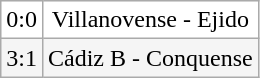<table class="wikitable">
<tr align=center bgcolor=white>
<td>0:0</td>
<td>Villanovense - Ejido</td>
</tr>
<tr align=center bgcolor=#F5F5F5>
<td>3:1</td>
<td>Cádiz B - Conquense</td>
</tr>
</table>
